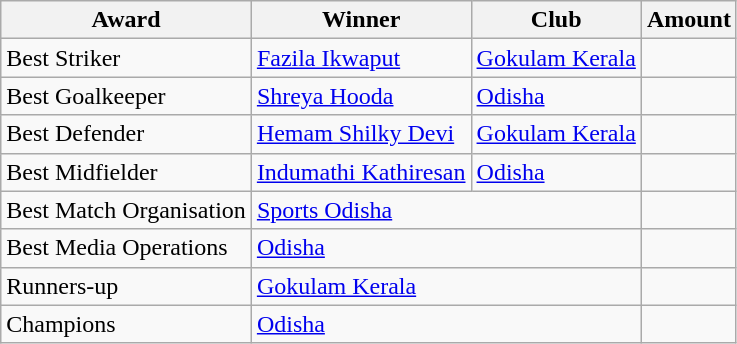<table class="wikitable">
<tr>
<th>Award</th>
<th>Winner</th>
<th>Club</th>
<th>Amount</th>
</tr>
<tr>
<td>Best Striker</td>
<td> <a href='#'>Fazila Ikwaput</a></td>
<td><a href='#'>Gokulam Kerala</a></td>
<td></td>
</tr>
<tr>
<td>Best Goalkeeper</td>
<td> <a href='#'>Shreya Hooda</a></td>
<td><a href='#'>Odisha</a></td>
<td></td>
</tr>
<tr>
<td>Best Defender</td>
<td> <a href='#'>Hemam Shilky Devi</a></td>
<td><a href='#'>Gokulam Kerala</a></td>
<td></td>
</tr>
<tr>
<td>Best Midfielder</td>
<td> <a href='#'>Indumathi Kathiresan</a></td>
<td><a href='#'>Odisha</a></td>
<td></td>
</tr>
<tr>
<td>Best Match Organisation</td>
<td colspan="2"><a href='#'>Sports Odisha</a></td>
<td></td>
</tr>
<tr>
<td>Best Media Operations</td>
<td colspan="2"><a href='#'>Odisha</a></td>
<td></td>
</tr>
<tr>
<td>Runners-up</td>
<td colspan="2"><a href='#'>Gokulam Kerala</a></td>
<td></td>
</tr>
<tr>
<td>Champions</td>
<td colspan="2"><a href='#'>Odisha</a></td>
<td></td>
</tr>
</table>
